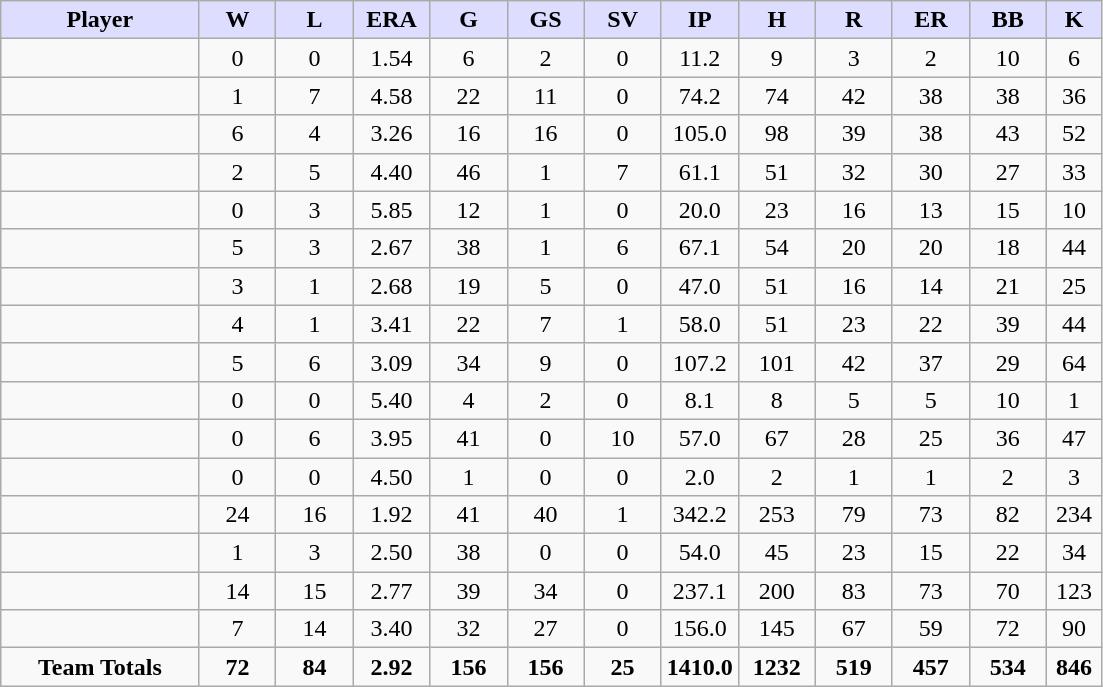<table class="wikitable" style="text-align:center;">
<tr>
<th style="background:#ddf; width:18%;"><strong>Player</strong></th>
<th style="background:#ddf; width:7%;"><strong>W</strong></th>
<th style="background:#ddf; width:7%;"><strong>L</strong></th>
<th style="background:#ddf; width:7%;"><strong>ERA</strong></th>
<th style="background:#ddf; width:7%;"><strong>G</strong></th>
<th style="background:#ddf; width:7%;"><strong>GS</strong></th>
<th style="background:#ddf; width:7%;"><strong>SV</strong></th>
<th style="background:#ddf; width:7%;"><strong>IP</strong></th>
<th style="background:#ddf; width:7%;"><strong>H</strong></th>
<th style="background:#ddf; width:7%;"><strong>R</strong></th>
<th style="background:#ddf; width:7%;"><strong>ER</strong></th>
<th style="background:#ddf; width:7%;"><strong>BB</strong></th>
<th style="background:#ddf; width:7%;"><strong>K</strong></th>
</tr>
<tr>
<td align=left></td>
<td>0</td>
<td>0</td>
<td>1.54</td>
<td>6</td>
<td>2</td>
<td>0</td>
<td>11.2</td>
<td>9</td>
<td>3</td>
<td>2</td>
<td>10</td>
<td>6</td>
</tr>
<tr>
<td align=left></td>
<td>1</td>
<td>7</td>
<td>4.58</td>
<td>22</td>
<td>11</td>
<td>0</td>
<td>74.2</td>
<td>74</td>
<td>42</td>
<td>38</td>
<td>38</td>
<td>36</td>
</tr>
<tr>
<td align=left></td>
<td>6</td>
<td>4</td>
<td>3.26</td>
<td>16</td>
<td>16</td>
<td>0</td>
<td>105.0</td>
<td>98</td>
<td>39</td>
<td>38</td>
<td>43</td>
<td>52</td>
</tr>
<tr>
<td align=left></td>
<td>2</td>
<td>5</td>
<td>4.40</td>
<td>46</td>
<td>1</td>
<td>7</td>
<td>61.1</td>
<td>51</td>
<td>32</td>
<td>30</td>
<td>27</td>
<td>33</td>
</tr>
<tr>
<td align=left></td>
<td>0</td>
<td>3</td>
<td>5.85</td>
<td>12</td>
<td>1</td>
<td>0</td>
<td>20.0</td>
<td>23</td>
<td>16</td>
<td>13</td>
<td>15</td>
<td>10</td>
</tr>
<tr>
<td align=left></td>
<td>5</td>
<td>3</td>
<td>2.67</td>
<td>38</td>
<td>1</td>
<td>6</td>
<td>67.1</td>
<td>54</td>
<td>20</td>
<td>20</td>
<td>18</td>
<td>44</td>
</tr>
<tr>
<td align=left></td>
<td>3</td>
<td>1</td>
<td>2.68</td>
<td>19</td>
<td>5</td>
<td>0</td>
<td>47.0</td>
<td>51</td>
<td>16</td>
<td>14</td>
<td>21</td>
<td>25</td>
</tr>
<tr>
<td align=left></td>
<td>4</td>
<td>1</td>
<td>3.41</td>
<td>22</td>
<td>7</td>
<td>1</td>
<td>58.0</td>
<td>51</td>
<td>23</td>
<td>22</td>
<td>39</td>
<td>44</td>
</tr>
<tr>
<td align=left></td>
<td>5</td>
<td>6</td>
<td>3.09</td>
<td>34</td>
<td>9</td>
<td>0</td>
<td>107.2</td>
<td>101</td>
<td>42</td>
<td>37</td>
<td>29</td>
<td>64</td>
</tr>
<tr>
<td align=left></td>
<td>0</td>
<td>0</td>
<td>5.40</td>
<td>4</td>
<td>2</td>
<td>0</td>
<td>8.1</td>
<td>8</td>
<td>5</td>
<td>5</td>
<td>10</td>
<td>1</td>
</tr>
<tr>
<td align=left></td>
<td>0</td>
<td>6</td>
<td>3.95</td>
<td>41</td>
<td>0</td>
<td>10</td>
<td>57.0</td>
<td>67</td>
<td>28</td>
<td>25</td>
<td>36</td>
<td>47</td>
</tr>
<tr>
<td align=left></td>
<td>0</td>
<td>0</td>
<td>4.50</td>
<td>1</td>
<td>0</td>
<td>0</td>
<td>2.0</td>
<td>2</td>
<td>1</td>
<td>1</td>
<td>2</td>
<td>3</td>
</tr>
<tr>
<td align=left></td>
<td>24</td>
<td>16</td>
<td>1.92</td>
<td>41</td>
<td>40</td>
<td>1</td>
<td>342.2</td>
<td>253</td>
<td>79</td>
<td>73</td>
<td>82</td>
<td>234</td>
</tr>
<tr>
<td align=left></td>
<td>1</td>
<td>3</td>
<td>2.50</td>
<td>38</td>
<td>0</td>
<td>0</td>
<td>54.0</td>
<td>45</td>
<td>23</td>
<td>15</td>
<td>22</td>
<td>34</td>
</tr>
<tr>
<td align=left></td>
<td>14</td>
<td>15</td>
<td>2.77</td>
<td>39</td>
<td>34</td>
<td>0</td>
<td>237.1</td>
<td>200</td>
<td>83</td>
<td>73</td>
<td>70</td>
<td>123</td>
</tr>
<tr>
<td align=left></td>
<td>7</td>
<td>14</td>
<td>3.40</td>
<td>32</td>
<td>27</td>
<td>0</td>
<td>156.0</td>
<td>145</td>
<td>67</td>
<td>59</td>
<td>72</td>
<td>90</td>
</tr>
<tr class="sortbottom">
<td><strong>Team Totals</strong></td>
<td><strong>72</strong></td>
<td><strong>84</strong></td>
<td><strong>2.92</strong></td>
<td><strong>156</strong></td>
<td><strong>156</strong></td>
<td><strong>25</strong></td>
<td><strong>1410.0</strong></td>
<td><strong>1232</strong></td>
<td><strong>519</strong></td>
<td><strong>457</strong></td>
<td><strong>534</strong></td>
<td><strong>846</strong></td>
</tr>
</table>
